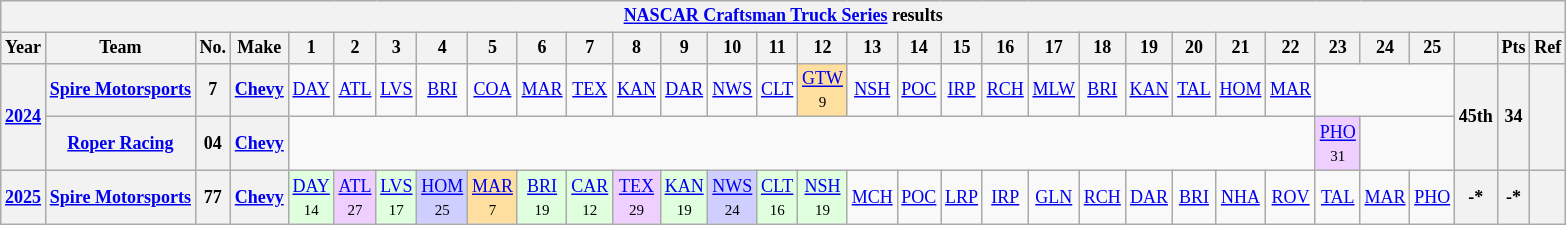<table class="wikitable" style="text-align:center; font-size:75%">
<tr>
<th colspan=32><a href='#'>NASCAR Craftsman Truck Series</a> results</th>
</tr>
<tr>
<th>Year</th>
<th>Team</th>
<th>No.</th>
<th>Make</th>
<th>1</th>
<th>2</th>
<th>3</th>
<th>4</th>
<th>5</th>
<th>6</th>
<th>7</th>
<th>8</th>
<th>9</th>
<th>10</th>
<th>11</th>
<th>12</th>
<th>13</th>
<th>14</th>
<th>15</th>
<th>16</th>
<th>17</th>
<th>18</th>
<th>19</th>
<th>20</th>
<th>21</th>
<th>22</th>
<th>23</th>
<th>24</th>
<th>25</th>
<th></th>
<th>Pts</th>
<th>Ref</th>
</tr>
<tr>
<th rowspan=2><a href='#'>2024</a></th>
<th><a href='#'>Spire Motorsports</a></th>
<th>7</th>
<th><a href='#'>Chevy</a></th>
<td><a href='#'>DAY</a></td>
<td><a href='#'>ATL</a></td>
<td><a href='#'>LVS</a></td>
<td><a href='#'>BRI</a></td>
<td><a href='#'>COA</a></td>
<td><a href='#'>MAR</a></td>
<td><a href='#'>TEX</a></td>
<td><a href='#'>KAN</a></td>
<td><a href='#'>DAR</a></td>
<td><a href='#'>NWS</a></td>
<td><a href='#'>CLT</a></td>
<td style="background:#FFDF9F;"><a href='#'>GTW</a><br><small>9</small></td>
<td><a href='#'>NSH</a></td>
<td><a href='#'>POC</a></td>
<td><a href='#'>IRP</a></td>
<td><a href='#'>RCH</a></td>
<td><a href='#'>MLW</a></td>
<td><a href='#'>BRI</a></td>
<td><a href='#'>KAN</a></td>
<td><a href='#'>TAL</a></td>
<td><a href='#'>HOM</a></td>
<td><a href='#'>MAR</a></td>
<td colspan=3></td>
<th rowspan=2>45th</th>
<th rowspan=2>34</th>
<th rowspan=2></th>
</tr>
<tr>
<th><a href='#'>Roper Racing</a></th>
<th>04</th>
<th><a href='#'>Chevy</a></th>
<td colspan=22></td>
<td style="background:#EFCFFF;"><a href='#'>PHO</a><br><small>31</small></td>
<td colspan=2></td>
</tr>
<tr>
<th><a href='#'>2025</a></th>
<th><a href='#'>Spire Motorsports</a></th>
<th>77</th>
<th><a href='#'>Chevy</a></th>
<td style="background:#DFFFDF;"><a href='#'>DAY</a><br><small>14</small></td>
<td style="background:#EFCFFF;"><a href='#'>ATL</a><br><small>27</small></td>
<td style="background:#DFFFDF;"><a href='#'>LVS</a><br><small>17</small></td>
<td style="background:#CFCFFF;"><a href='#'>HOM</a><br><small>25</small></td>
<td style="background:#FFDF9F;"><a href='#'>MAR</a><br><small>7</small></td>
<td style="background:#DFFFDF;"><a href='#'>BRI</a><br><small>19</small></td>
<td style="background:#DFFFDF;"><a href='#'>CAR</a><br><small>12</small></td>
<td style="background:#EFCFFF;"><a href='#'>TEX</a><br><small>29</small></td>
<td style="background:#DFFFDF;"><a href='#'>KAN</a><br><small>19</small></td>
<td style="background:#CFCFFF;"><a href='#'>NWS</a><br><small>24</small></td>
<td style="background:#DFFFDF;"><a href='#'>CLT</a><br><small>16</small></td>
<td style="background:#DFFFDF;"><a href='#'>NSH</a><br><small>19</small></td>
<td style="background:#;"><a href='#'>MCH</a><br><small></small></td>
<td><a href='#'>POC</a></td>
<td><a href='#'>LRP</a></td>
<td><a href='#'>IRP</a></td>
<td><a href='#'>GLN</a></td>
<td><a href='#'>RCH</a></td>
<td><a href='#'>DAR</a></td>
<td><a href='#'>BRI</a></td>
<td><a href='#'>NHA</a></td>
<td><a href='#'>ROV</a></td>
<td><a href='#'>TAL</a></td>
<td><a href='#'>MAR</a></td>
<td><a href='#'>PHO</a></td>
<th>-*</th>
<th>-*</th>
<th></th>
</tr>
</table>
